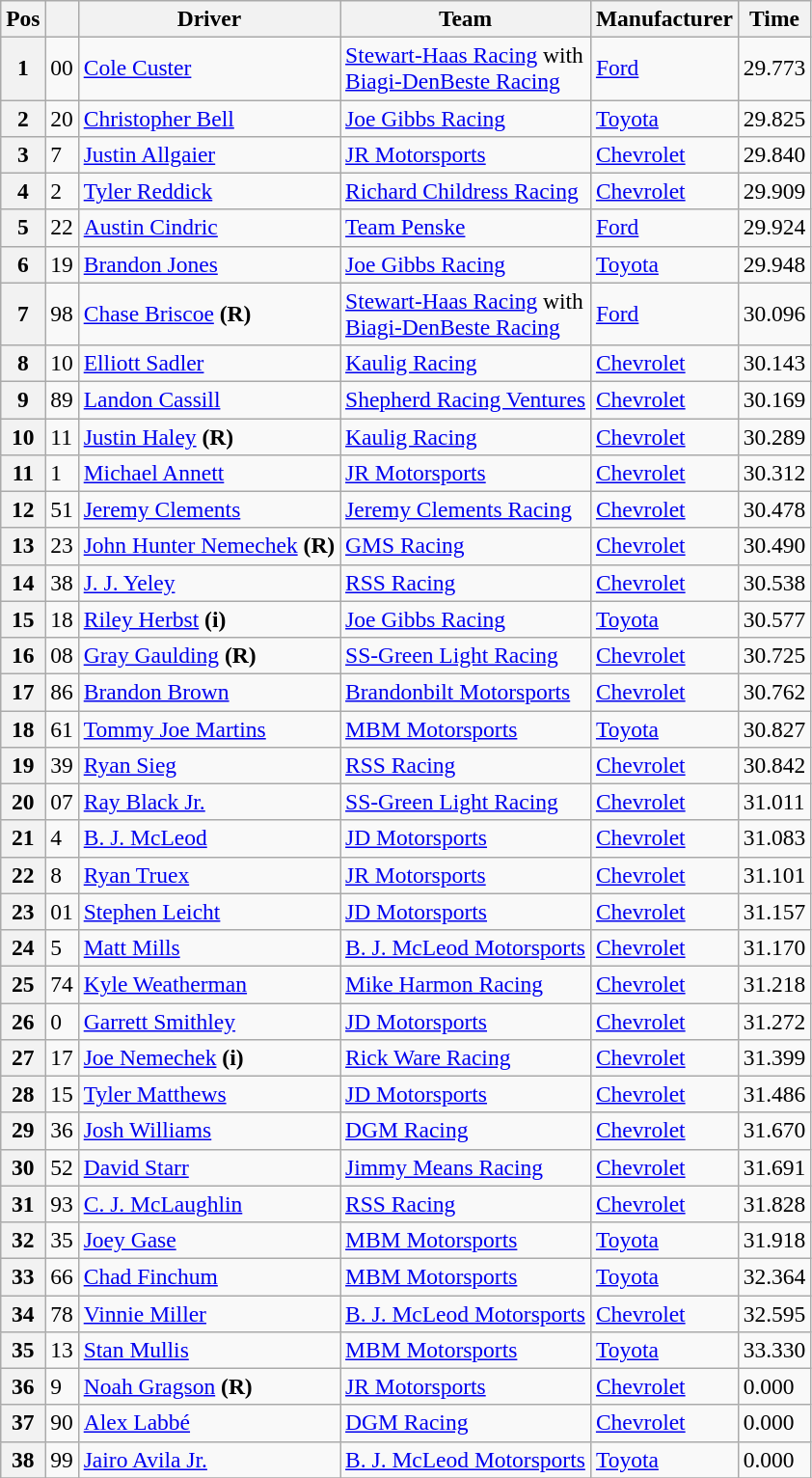<table class="wikitable" style="font-size:98%">
<tr>
<th>Pos</th>
<th></th>
<th>Driver</th>
<th>Team</th>
<th>Manufacturer</th>
<th>Time</th>
</tr>
<tr>
<th>1</th>
<td>00</td>
<td><a href='#'>Cole Custer</a></td>
<td><a href='#'>Stewart-Haas Racing</a> with <br> <a href='#'>Biagi-DenBeste Racing</a></td>
<td><a href='#'>Ford</a></td>
<td>29.773</td>
</tr>
<tr>
<th>2</th>
<td>20</td>
<td><a href='#'>Christopher Bell</a></td>
<td><a href='#'>Joe Gibbs Racing</a></td>
<td><a href='#'>Toyota</a></td>
<td>29.825</td>
</tr>
<tr>
<th>3</th>
<td>7</td>
<td><a href='#'>Justin Allgaier</a></td>
<td><a href='#'>JR Motorsports</a></td>
<td><a href='#'>Chevrolet</a></td>
<td>29.840</td>
</tr>
<tr>
<th>4</th>
<td>2</td>
<td><a href='#'>Tyler Reddick</a></td>
<td><a href='#'>Richard Childress Racing</a></td>
<td><a href='#'>Chevrolet</a></td>
<td>29.909</td>
</tr>
<tr>
<th>5</th>
<td>22</td>
<td><a href='#'>Austin Cindric</a></td>
<td><a href='#'>Team Penske</a></td>
<td><a href='#'>Ford</a></td>
<td>29.924</td>
</tr>
<tr>
<th>6</th>
<td>19</td>
<td><a href='#'>Brandon Jones</a></td>
<td><a href='#'>Joe Gibbs Racing</a></td>
<td><a href='#'>Toyota</a></td>
<td>29.948</td>
</tr>
<tr>
<th>7</th>
<td>98</td>
<td><a href='#'>Chase Briscoe</a> <strong>(R)</strong></td>
<td><a href='#'>Stewart-Haas Racing</a> with <br> <a href='#'>Biagi-DenBeste Racing</a></td>
<td><a href='#'>Ford</a></td>
<td>30.096</td>
</tr>
<tr>
<th>8</th>
<td>10</td>
<td><a href='#'>Elliott Sadler</a></td>
<td><a href='#'>Kaulig Racing</a></td>
<td><a href='#'>Chevrolet</a></td>
<td>30.143</td>
</tr>
<tr>
<th>9</th>
<td>89</td>
<td><a href='#'>Landon Cassill</a></td>
<td><a href='#'>Shepherd Racing Ventures</a></td>
<td><a href='#'>Chevrolet</a></td>
<td>30.169</td>
</tr>
<tr>
<th>10</th>
<td>11</td>
<td><a href='#'>Justin Haley</a> <strong>(R)</strong></td>
<td><a href='#'>Kaulig Racing</a></td>
<td><a href='#'>Chevrolet</a></td>
<td>30.289</td>
</tr>
<tr>
<th>11</th>
<td>1</td>
<td><a href='#'>Michael Annett</a></td>
<td><a href='#'>JR Motorsports</a></td>
<td><a href='#'>Chevrolet</a></td>
<td>30.312</td>
</tr>
<tr>
<th>12</th>
<td>51</td>
<td><a href='#'>Jeremy Clements</a></td>
<td><a href='#'>Jeremy Clements Racing</a></td>
<td><a href='#'>Chevrolet</a></td>
<td>30.478</td>
</tr>
<tr>
<th>13</th>
<td>23</td>
<td><a href='#'>John Hunter Nemechek</a> <strong>(R)</strong></td>
<td><a href='#'>GMS Racing</a></td>
<td><a href='#'>Chevrolet</a></td>
<td>30.490</td>
</tr>
<tr>
<th>14</th>
<td>38</td>
<td><a href='#'>J. J. Yeley</a></td>
<td><a href='#'>RSS Racing</a></td>
<td><a href='#'>Chevrolet</a></td>
<td>30.538</td>
</tr>
<tr>
<th>15</th>
<td>18</td>
<td><a href='#'>Riley Herbst</a> <strong>(i)</strong></td>
<td><a href='#'>Joe Gibbs Racing</a></td>
<td><a href='#'>Toyota</a></td>
<td>30.577</td>
</tr>
<tr>
<th>16</th>
<td>08</td>
<td><a href='#'>Gray Gaulding</a> <strong>(R)</strong></td>
<td><a href='#'>SS-Green Light Racing</a></td>
<td><a href='#'>Chevrolet</a></td>
<td>30.725</td>
</tr>
<tr>
<th>17</th>
<td>86</td>
<td><a href='#'>Brandon Brown</a></td>
<td><a href='#'>Brandonbilt Motorsports</a></td>
<td><a href='#'>Chevrolet</a></td>
<td>30.762</td>
</tr>
<tr>
<th>18</th>
<td>61</td>
<td><a href='#'>Tommy Joe Martins</a></td>
<td><a href='#'>MBM Motorsports</a></td>
<td><a href='#'>Toyota</a></td>
<td>30.827</td>
</tr>
<tr>
<th>19</th>
<td>39</td>
<td><a href='#'>Ryan Sieg</a></td>
<td><a href='#'>RSS Racing</a></td>
<td><a href='#'>Chevrolet</a></td>
<td>30.842</td>
</tr>
<tr>
<th>20</th>
<td>07</td>
<td><a href='#'>Ray Black Jr.</a></td>
<td><a href='#'>SS-Green Light Racing</a></td>
<td><a href='#'>Chevrolet</a></td>
<td>31.011</td>
</tr>
<tr>
<th>21</th>
<td>4</td>
<td><a href='#'>B. J. McLeod</a></td>
<td><a href='#'>JD Motorsports</a></td>
<td><a href='#'>Chevrolet</a></td>
<td>31.083</td>
</tr>
<tr>
<th>22</th>
<td>8</td>
<td><a href='#'>Ryan Truex</a></td>
<td><a href='#'>JR Motorsports</a></td>
<td><a href='#'>Chevrolet</a></td>
<td>31.101</td>
</tr>
<tr>
<th>23</th>
<td>01</td>
<td><a href='#'>Stephen Leicht</a></td>
<td><a href='#'>JD Motorsports</a></td>
<td><a href='#'>Chevrolet</a></td>
<td>31.157</td>
</tr>
<tr>
<th>24</th>
<td>5</td>
<td><a href='#'>Matt Mills</a></td>
<td><a href='#'>B. J. McLeod Motorsports</a></td>
<td><a href='#'>Chevrolet</a></td>
<td>31.170</td>
</tr>
<tr>
<th>25</th>
<td>74</td>
<td><a href='#'>Kyle Weatherman</a></td>
<td><a href='#'>Mike Harmon Racing</a></td>
<td><a href='#'>Chevrolet</a></td>
<td>31.218</td>
</tr>
<tr>
<th>26</th>
<td>0</td>
<td><a href='#'>Garrett Smithley</a></td>
<td><a href='#'>JD Motorsports</a></td>
<td><a href='#'>Chevrolet</a></td>
<td>31.272</td>
</tr>
<tr>
<th>27</th>
<td>17</td>
<td><a href='#'>Joe Nemechek</a> <strong>(i)</strong></td>
<td><a href='#'>Rick Ware Racing</a></td>
<td><a href='#'>Chevrolet</a></td>
<td>31.399</td>
</tr>
<tr>
<th>28</th>
<td>15</td>
<td><a href='#'>Tyler Matthews</a></td>
<td><a href='#'>JD Motorsports</a></td>
<td><a href='#'>Chevrolet</a></td>
<td>31.486</td>
</tr>
<tr>
<th>29</th>
<td>36</td>
<td><a href='#'>Josh Williams</a></td>
<td><a href='#'>DGM Racing</a></td>
<td><a href='#'>Chevrolet</a></td>
<td>31.670</td>
</tr>
<tr>
<th>30</th>
<td>52</td>
<td><a href='#'>David Starr</a></td>
<td><a href='#'>Jimmy Means Racing</a></td>
<td><a href='#'>Chevrolet</a></td>
<td>31.691</td>
</tr>
<tr>
<th>31</th>
<td>93</td>
<td><a href='#'>C. J. McLaughlin</a></td>
<td><a href='#'>RSS Racing</a></td>
<td><a href='#'>Chevrolet</a></td>
<td>31.828</td>
</tr>
<tr>
<th>32</th>
<td>35</td>
<td><a href='#'>Joey Gase</a></td>
<td><a href='#'>MBM Motorsports</a></td>
<td><a href='#'>Toyota</a></td>
<td>31.918</td>
</tr>
<tr>
<th>33</th>
<td>66</td>
<td><a href='#'>Chad Finchum</a></td>
<td><a href='#'>MBM Motorsports</a></td>
<td><a href='#'>Toyota</a></td>
<td>32.364</td>
</tr>
<tr>
<th>34</th>
<td>78</td>
<td><a href='#'>Vinnie Miller</a></td>
<td><a href='#'>B. J. McLeod Motorsports</a></td>
<td><a href='#'>Chevrolet</a></td>
<td>32.595</td>
</tr>
<tr>
<th>35</th>
<td>13</td>
<td><a href='#'>Stan Mullis</a></td>
<td><a href='#'>MBM Motorsports</a></td>
<td><a href='#'>Toyota</a></td>
<td>33.330</td>
</tr>
<tr>
<th>36</th>
<td>9</td>
<td><a href='#'>Noah Gragson</a> <strong>(R)</strong></td>
<td><a href='#'>JR Motorsports</a></td>
<td><a href='#'>Chevrolet</a></td>
<td>0.000</td>
</tr>
<tr>
<th>37</th>
<td>90</td>
<td><a href='#'>Alex Labbé</a></td>
<td><a href='#'>DGM Racing</a></td>
<td><a href='#'>Chevrolet</a></td>
<td>0.000</td>
</tr>
<tr>
<th>38</th>
<td>99</td>
<td><a href='#'>Jairo Avila Jr.</a></td>
<td><a href='#'>B. J. McLeod Motorsports</a></td>
<td><a href='#'>Toyota</a></td>
<td>0.000</td>
</tr>
<tr>
</tr>
</table>
